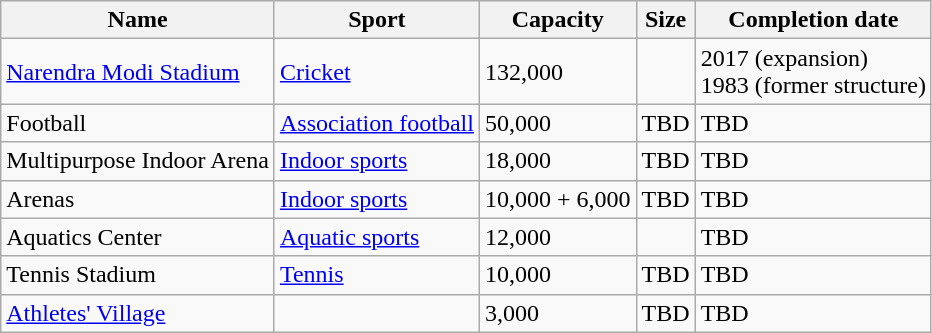<table class="wikitable">
<tr>
<th>Name</th>
<th>Sport</th>
<th>Capacity</th>
<th>Size</th>
<th>Completion date</th>
</tr>
<tr>
<td><a href='#'>Narendra Modi Stadium</a></td>
<td><a href='#'>Cricket</a></td>
<td>132,000</td>
<td></td>
<td>2017 (expansion)<br>1983 (former structure)</td>
</tr>
<tr>
<td>Football</td>
<td><a href='#'>Association football</a></td>
<td>50,000</td>
<td>TBD</td>
<td>TBD</td>
</tr>
<tr>
<td>Multipurpose Indoor Arena</td>
<td><a href='#'>Indoor sports</a></td>
<td>18,000</td>
<td>TBD</td>
<td>TBD</td>
</tr>
<tr>
<td>Arenas</td>
<td><a href='#'>Indoor sports</a></td>
<td>10,000 + 6,000</td>
<td>TBD</td>
<td>TBD</td>
</tr>
<tr>
<td>Aquatics Center</td>
<td><a href='#'>Aquatic sports</a></td>
<td>12,000</td>
<td></td>
<td>TBD</td>
</tr>
<tr>
<td>Tennis Stadium</td>
<td><a href='#'>Tennis</a></td>
<td>10,000</td>
<td>TBD</td>
<td>TBD</td>
</tr>
<tr>
<td><a href='#'>Athletes' Village</a></td>
<td></td>
<td>3,000</td>
<td>TBD</td>
<td>TBD</td>
</tr>
</table>
